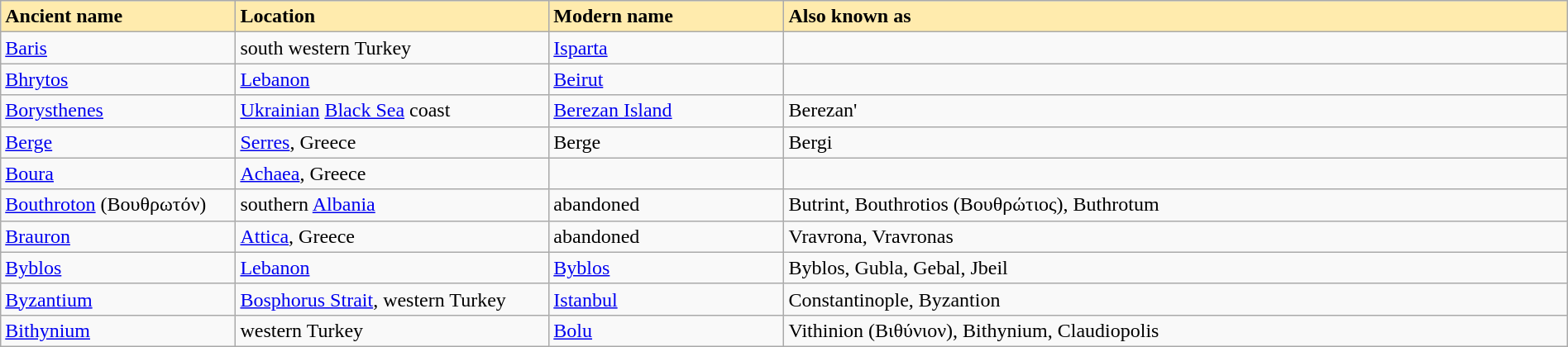<table class="wikitable" width="100%">
<tr>
<td width="15%" bgcolor="#FFEBAD"><strong>Ancient name</strong></td>
<td width="20%" bgcolor="#FFEBAD"><strong>Location</strong></td>
<td width="15%" bgcolor="#FFEBAD"><strong>Modern name</strong></td>
<td width="50%" bgcolor="#FFEBAD"><strong>Also known as</strong></td>
</tr>
<tr>
<td><a href='#'>Baris</a></td>
<td>south western Turkey</td>
<td><a href='#'>Isparta</a></td>
<td></td>
</tr>
<tr>
<td><a href='#'>Bhrytos</a></td>
<td><a href='#'>Lebanon</a></td>
<td><a href='#'>Beirut</a></td>
<td></td>
</tr>
<tr>
<td><a href='#'>Borysthenes</a></td>
<td><a href='#'>Ukrainian</a> <a href='#'>Black Sea</a> coast</td>
<td><a href='#'>Berezan Island</a></td>
<td>Berezan'</td>
</tr>
<tr>
<td><a href='#'>Berge</a></td>
<td><a href='#'>Serres</a>, Greece</td>
<td>Berge</td>
<td>Bergi</td>
</tr>
<tr>
<td><a href='#'>Boura</a></td>
<td><a href='#'>Achaea</a>, Greece</td>
<td></td>
<td></td>
</tr>
<tr>
<td><a href='#'>Bouthroton</a> (Βουθρωτόν)</td>
<td>southern <a href='#'>Albania</a></td>
<td>abandoned</td>
<td>Butrint, Bouthrotios (Βουθρώτιος), Buthrotum</td>
</tr>
<tr>
<td><a href='#'>Brauron</a></td>
<td><a href='#'>Attica</a>, Greece</td>
<td>abandoned</td>
<td>Vravrona, Vravronas</td>
</tr>
<tr>
<td><a href='#'>Byblos</a></td>
<td><a href='#'>Lebanon</a></td>
<td><a href='#'>Byblos</a></td>
<td>Byblos, Gubla, Gebal, Jbeil</td>
</tr>
<tr>
<td><a href='#'>Byzantium</a></td>
<td><a href='#'>Bosphorus Strait</a>, western Turkey</td>
<td><a href='#'>Istanbul</a></td>
<td>Constantinople, Byzantion</td>
</tr>
<tr>
<td><a href='#'>Bithynium</a></td>
<td>western Turkey</td>
<td><a href='#'>Bolu</a></td>
<td>Vithinion (Βιθύνιον), Bithynium, Claudiopolis</td>
</tr>
</table>
